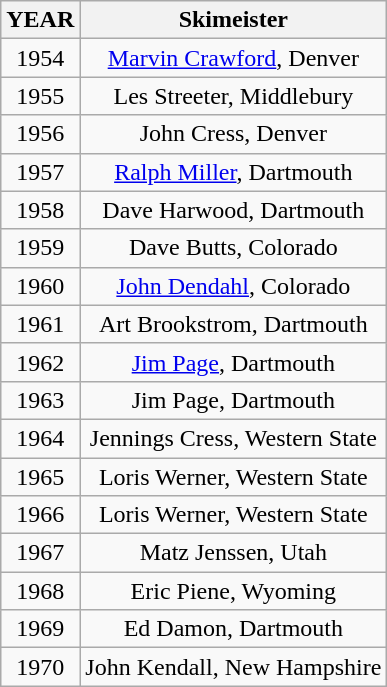<table class="wikitable" style="text-align:center">
<tr>
<th><strong>YEAR</strong></th>
<th><strong>Skimeister</strong></th>
</tr>
<tr>
<td>1954</td>
<td><a href='#'>Marvin Crawford</a>, Denver</td>
</tr>
<tr>
<td>1955</td>
<td>Les Streeter, Middlebury</td>
</tr>
<tr>
<td>1956</td>
<td>John Cress, Denver</td>
</tr>
<tr>
<td>1957</td>
<td><a href='#'>Ralph Miller</a>, Dartmouth</td>
</tr>
<tr>
<td>1958</td>
<td>Dave Harwood, Dartmouth</td>
</tr>
<tr>
<td>1959</td>
<td>Dave Butts, Colorado</td>
</tr>
<tr>
<td>1960</td>
<td><a href='#'>John Dendahl</a>, Colorado</td>
</tr>
<tr>
<td>1961</td>
<td>Art Brookstrom, Dartmouth</td>
</tr>
<tr>
<td>1962</td>
<td><a href='#'>Jim Page</a>, Dartmouth</td>
</tr>
<tr>
<td>1963</td>
<td>Jim Page, Dartmouth</td>
</tr>
<tr>
<td>1964</td>
<td>Jennings Cress, Western State</td>
</tr>
<tr>
<td>1965</td>
<td>Loris Werner, Western State</td>
</tr>
<tr>
<td>1966</td>
<td>Loris Werner, Western State</td>
</tr>
<tr>
<td>1967</td>
<td>Matz Jenssen, Utah</td>
</tr>
<tr>
<td>1968</td>
<td>Eric Piene, Wyoming</td>
</tr>
<tr>
<td>1969</td>
<td>Ed Damon, Dartmouth</td>
</tr>
<tr>
<td>1970</td>
<td>John Kendall, New Hampshire</td>
</tr>
</table>
